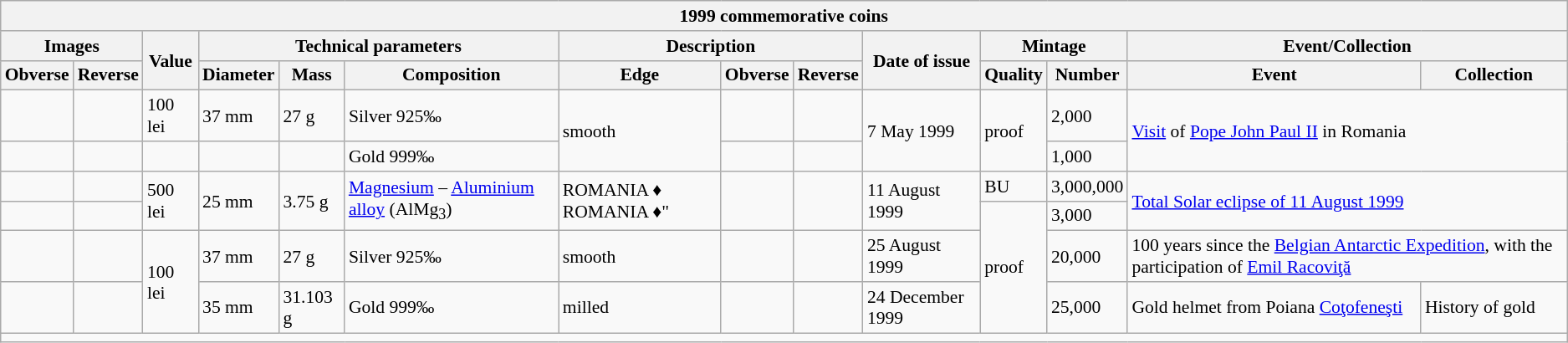<table class="wikitable" style="font-size: 90%">
<tr>
<th colspan="14">1999 commemorative coins</th>
</tr>
<tr>
<th colspan=2>Images</th>
<th rowspan=2>Value</th>
<th colspan=3>Technical parameters</th>
<th colspan=3>Description</th>
<th rowspan=2>Date of issue</th>
<th colspan=2>Mintage</th>
<th colspan=2>Event/Collection</th>
</tr>
<tr>
<th>Obverse</th>
<th>Reverse</th>
<th>Diameter</th>
<th>Mass</th>
<th>Composition</th>
<th>Edge</th>
<th>Obverse</th>
<th>Reverse</th>
<th>Quality</th>
<th>Number</th>
<th>Event</th>
<th>Collection</th>
</tr>
<tr>
<td></td>
<td></td>
<td>100 lei</td>
<td>37 mm</td>
<td>27 g</td>
<td>Silver 925‰</td>
<td rowspan="2">smooth</td>
<td></td>
<td></td>
<td rowspan=2>7 May 1999</td>
<td rowspan="2">proof</td>
<td>2,000</td>
<td colspan=2 rowspan=2><a href='#'>Visit</a> of <a href='#'>Pope John Paul II</a> in Romania</td>
</tr>
<tr>
<td></td>
<td></td>
<td></td>
<td></td>
<td></td>
<td>Gold 999‰</td>
<td></td>
<td></td>
<td>1,000</td>
</tr>
<tr>
<td></td>
<td></td>
<td rowspan=2>500 lei</td>
<td rowspan=2>25 mm</td>
<td rowspan=2>3.75 g</td>
<td rowspan=2><a href='#'>Magnesium</a> – <a href='#'>Aluminium</a> <a href='#'>alloy</a> (AlMg<sub>3</sub>)</td>
<td rowspan=2> ROMANIA ♦ ROMANIA ♦"</td>
<td rowspan=2></td>
<td rowspan=2></td>
<td rowspan=2>11 August 1999</td>
<td>BU</td>
<td>3,000,000</td>
<td colspan=2 rowspan=2><a href='#'>Total Solar eclipse of 11 August 1999</a></td>
</tr>
<tr>
<td></td>
<td></td>
<td rowspan="3">proof</td>
<td>3,000</td>
</tr>
<tr>
<td></td>
<td></td>
<td rowspan="2">100 lei</td>
<td>37 mm</td>
<td>27 g</td>
<td>Silver 925‰</td>
<td>smooth</td>
<td></td>
<td></td>
<td>25 August 1999</td>
<td>20,000</td>
<td colspan=2>100 years since the <a href='#'>Belgian Antarctic Expedition</a>, with the participation of <a href='#'>Emil Racoviţă</a></td>
</tr>
<tr>
<td></td>
<td></td>
<td>35 mm</td>
<td>31.103 g</td>
<td>Gold 999‰</td>
<td>milled</td>
<td></td>
<td></td>
<td>24 December 1999</td>
<td>25,000</td>
<td>Gold helmet from Poiana <a href='#'>Coţofeneşti</a></td>
<td>History of gold</td>
</tr>
<tr>
<td colspan="14"></td>
</tr>
</table>
